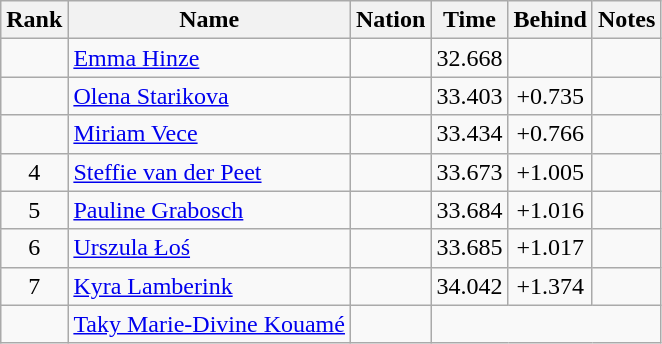<table class="wikitable sortable" style="text-align:center">
<tr>
<th>Rank</th>
<th>Name</th>
<th>Nation</th>
<th>Time</th>
<th>Behind</th>
<th>Notes</th>
</tr>
<tr>
<td></td>
<td align=left><a href='#'>Emma Hinze</a></td>
<td align=left></td>
<td>32.668</td>
<td></td>
<td></td>
</tr>
<tr>
<td></td>
<td align=left><a href='#'>Olena Starikova</a></td>
<td align=left></td>
<td>33.403</td>
<td>+0.735</td>
<td></td>
</tr>
<tr>
<td></td>
<td align=left><a href='#'>Miriam Vece</a></td>
<td align=left></td>
<td>33.434</td>
<td>+0.766</td>
<td></td>
</tr>
<tr>
<td>4</td>
<td align=left><a href='#'>Steffie van der Peet</a></td>
<td align=left></td>
<td>33.673</td>
<td>+1.005</td>
<td></td>
</tr>
<tr>
<td>5</td>
<td align=left><a href='#'>Pauline Grabosch</a></td>
<td align=left></td>
<td>33.684</td>
<td>+1.016</td>
<td></td>
</tr>
<tr>
<td>6</td>
<td align=left><a href='#'>Urszula Łoś</a></td>
<td align=left></td>
<td>33.685</td>
<td>+1.017</td>
<td></td>
</tr>
<tr>
<td>7</td>
<td align=left><a href='#'>Kyra Lamberink</a></td>
<td align=left></td>
<td>34.042</td>
<td>+1.374</td>
<td></td>
</tr>
<tr>
<td></td>
<td align=left><a href='#'>Taky Marie-Divine Kouamé</a></td>
<td align=left></td>
<td colspan=3></td>
</tr>
</table>
